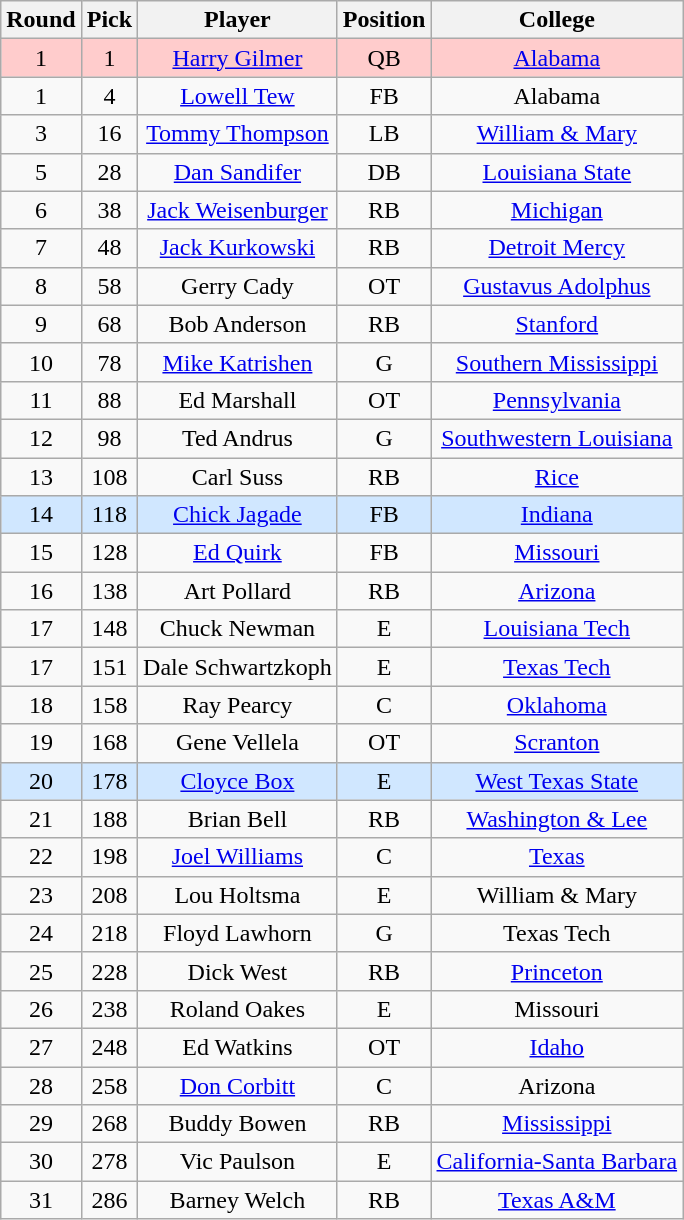<table class="wikitable sortable sortable"  style="text-align:center;">
<tr>
<th>Round</th>
<th>Pick</th>
<th>Player</th>
<th>Position</th>
<th>College</th>
</tr>
<tr style="background:#fcc;">
<td>1</td>
<td>1</td>
<td><a href='#'>Harry Gilmer</a></td>
<td>QB</td>
<td><a href='#'>Alabama</a></td>
</tr>
<tr>
<td>1</td>
<td>4</td>
<td><a href='#'>Lowell Tew</a></td>
<td>FB</td>
<td>Alabama</td>
</tr>
<tr>
<td>3</td>
<td>16</td>
<td><a href='#'>Tommy Thompson</a></td>
<td>LB</td>
<td><a href='#'>William & Mary</a></td>
</tr>
<tr>
<td>5</td>
<td>28</td>
<td><a href='#'>Dan Sandifer</a></td>
<td>DB</td>
<td><a href='#'>Louisiana State</a></td>
</tr>
<tr>
<td>6</td>
<td>38</td>
<td><a href='#'>Jack Weisenburger</a></td>
<td>RB</td>
<td><a href='#'>Michigan</a></td>
</tr>
<tr>
<td>7</td>
<td>48</td>
<td><a href='#'>Jack Kurkowski</a></td>
<td>RB</td>
<td><a href='#'>Detroit Mercy</a></td>
</tr>
<tr>
<td>8</td>
<td>58</td>
<td>Gerry Cady</td>
<td>OT</td>
<td><a href='#'>Gustavus Adolphus</a></td>
</tr>
<tr>
<td>9</td>
<td>68</td>
<td>Bob Anderson</td>
<td>RB</td>
<td><a href='#'>Stanford</a></td>
</tr>
<tr>
<td>10</td>
<td>78</td>
<td><a href='#'>Mike Katrishen</a></td>
<td>G</td>
<td><a href='#'>Southern Mississippi</a></td>
</tr>
<tr>
<td>11</td>
<td>88</td>
<td>Ed Marshall</td>
<td>OT</td>
<td><a href='#'>Pennsylvania</a></td>
</tr>
<tr>
<td>12</td>
<td>98</td>
<td>Ted Andrus</td>
<td>G</td>
<td><a href='#'>Southwestern Louisiana</a></td>
</tr>
<tr>
<td>13</td>
<td>108</td>
<td>Carl Suss</td>
<td>RB</td>
<td><a href='#'>Rice</a></td>
</tr>
<tr style="background:#d0e7ff;">
<td>14</td>
<td>118</td>
<td><a href='#'>Chick Jagade</a></td>
<td>FB</td>
<td><a href='#'>Indiana</a></td>
</tr>
<tr>
<td>15</td>
<td>128</td>
<td><a href='#'>Ed Quirk</a></td>
<td>FB</td>
<td><a href='#'>Missouri</a></td>
</tr>
<tr>
<td>16</td>
<td>138</td>
<td>Art Pollard</td>
<td>RB</td>
<td><a href='#'>Arizona</a></td>
</tr>
<tr>
<td>17</td>
<td>148</td>
<td>Chuck Newman</td>
<td>E</td>
<td><a href='#'>Louisiana Tech</a></td>
</tr>
<tr>
<td>17</td>
<td>151</td>
<td>Dale Schwartzkoph</td>
<td>E</td>
<td><a href='#'>Texas Tech</a></td>
</tr>
<tr>
<td>18</td>
<td>158</td>
<td>Ray Pearcy</td>
<td>C</td>
<td><a href='#'>Oklahoma</a></td>
</tr>
<tr>
<td>19</td>
<td>168</td>
<td>Gene Vellela</td>
<td>OT</td>
<td><a href='#'>Scranton</a></td>
</tr>
<tr style="background:#d0e7ff;">
<td>20</td>
<td>178</td>
<td><a href='#'>Cloyce Box</a></td>
<td>E</td>
<td><a href='#'>West Texas State</a></td>
</tr>
<tr>
<td>21</td>
<td>188</td>
<td>Brian Bell</td>
<td>RB</td>
<td><a href='#'>Washington & Lee</a></td>
</tr>
<tr>
<td>22</td>
<td>198</td>
<td><a href='#'>Joel Williams</a></td>
<td>C</td>
<td><a href='#'>Texas</a></td>
</tr>
<tr>
<td>23</td>
<td>208</td>
<td>Lou Holtsma</td>
<td>E</td>
<td>William & Mary</td>
</tr>
<tr>
<td>24</td>
<td>218</td>
<td>Floyd Lawhorn</td>
<td>G</td>
<td>Texas Tech</td>
</tr>
<tr>
<td>25</td>
<td>228</td>
<td>Dick West</td>
<td>RB</td>
<td><a href='#'>Princeton</a></td>
</tr>
<tr>
<td>26</td>
<td>238</td>
<td>Roland Oakes</td>
<td>E</td>
<td>Missouri</td>
</tr>
<tr>
<td>27</td>
<td>248</td>
<td>Ed Watkins</td>
<td>OT</td>
<td><a href='#'>Idaho</a></td>
</tr>
<tr>
<td>28</td>
<td>258</td>
<td><a href='#'>Don Corbitt</a></td>
<td>C</td>
<td>Arizona</td>
</tr>
<tr>
<td>29</td>
<td>268</td>
<td>Buddy Bowen</td>
<td>RB</td>
<td><a href='#'>Mississippi</a></td>
</tr>
<tr>
<td>30</td>
<td>278</td>
<td>Vic Paulson</td>
<td>E</td>
<td><a href='#'>California-Santa Barbara</a></td>
</tr>
<tr>
<td>31</td>
<td>286</td>
<td>Barney Welch</td>
<td>RB</td>
<td><a href='#'>Texas A&M</a></td>
</tr>
</table>
